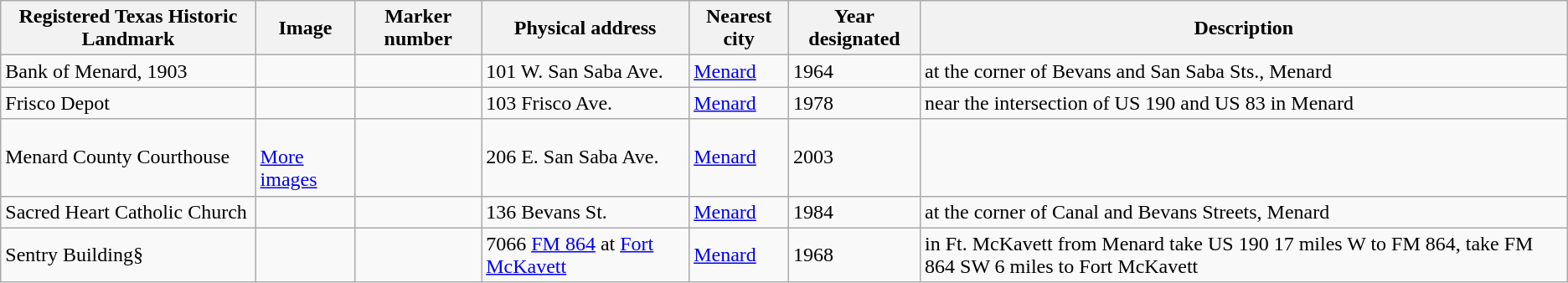<table class="wikitable sortable">
<tr>
<th>Registered Texas Historic Landmark</th>
<th>Image</th>
<th>Marker number</th>
<th>Physical address</th>
<th>Nearest city</th>
<th>Year designated</th>
<th>Description</th>
</tr>
<tr>
<td>Bank of Menard, 1903</td>
<td></td>
<td></td>
<td>101 W. San Saba Ave.<br></td>
<td><a href='#'>Menard</a></td>
<td>1964</td>
<td>at the corner of Bevans and San Saba Sts., Menard</td>
</tr>
<tr>
<td>Frisco Depot</td>
<td></td>
<td></td>
<td>103 Frisco Ave.<br></td>
<td><a href='#'>Menard</a></td>
<td>1978</td>
<td>near the intersection of US 190 and US 83 in Menard</td>
</tr>
<tr>
<td>Menard County Courthouse</td>
<td><br> <a href='#'>More images</a></td>
<td></td>
<td>206 E. San Saba Ave.<br></td>
<td><a href='#'>Menard</a></td>
<td>2003</td>
<td></td>
</tr>
<tr>
<td>Sacred Heart Catholic Church</td>
<td></td>
<td></td>
<td>136 Bevans St.<br></td>
<td><a href='#'>Menard</a></td>
<td>1984</td>
<td>at the corner of Canal and Bevans Streets, Menard</td>
</tr>
<tr>
<td>Sentry Building§</td>
<td></td>
<td></td>
<td>7066 <a href='#'>FM 864</a> at <a href='#'>Fort McKavett</a><br></td>
<td><a href='#'>Menard</a></td>
<td>1968</td>
<td>in Ft. McKavett from Menard take US 190 17 miles W to FM 864, take FM 864 SW 6 miles to Fort McKavett</td>
</tr>
</table>
